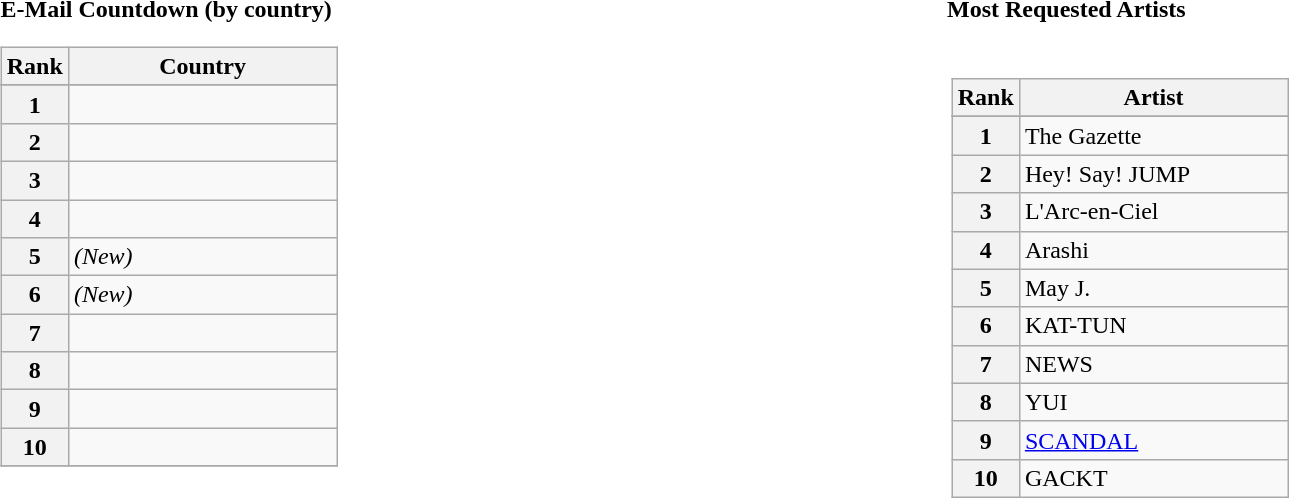<table width=100%>
<tr valign ="top">
<td width=50%><br><strong>E-Mail Countdown (by country)</strong><table class="wikitable">
<tr>
<th style="width: 20%">Rank</th>
<th style="width: 90%">Country</th>
</tr>
<tr>
</tr>
<tr>
<th align="left">1</th>
<td align="left"></td>
</tr>
<tr>
<th align="left">2</th>
<td align="left"></td>
</tr>
<tr>
<th align="left">3</th>
<td align="left"></td>
</tr>
<tr>
<th align="left">4</th>
<td align="left"></td>
</tr>
<tr>
<th align="left">5</th>
<td align="left"> <em>(New)</em></td>
</tr>
<tr>
<th align="left">6</th>
<td align="left"> <em>(New)</em></td>
</tr>
<tr>
<th align="left">7</th>
<td align="left"></td>
</tr>
<tr>
<th align="left">8</th>
<td align="left"></td>
</tr>
<tr>
<th align="left">9</th>
<td align="left"></td>
</tr>
<tr>
<th align="left">10</th>
<td align="left"></td>
</tr>
<tr>
</tr>
</table>
</td>
<td><br><strong>Most Requested Artists</strong><table width=100%>
<tr valign ="top">
<td width=50%><br><table class="wikitable">
<tr>
<th style="width: 20%">Rank</th>
<th style="width: 90%">Artist</th>
</tr>
<tr>
</tr>
<tr>
<th align="left">1</th>
<td align="left">The Gazette</td>
</tr>
<tr>
<th align="left">2</th>
<td align="left">Hey! Say! JUMP</td>
</tr>
<tr>
<th align="left">3</th>
<td align="left">L'Arc-en-Ciel</td>
</tr>
<tr>
<th align="left">4</th>
<td align="left">Arashi</td>
</tr>
<tr>
<th align="left">5</th>
<td align="left">May J.</td>
</tr>
<tr>
<th align="left">6</th>
<td align="left">KAT-TUN</td>
</tr>
<tr>
<th align="left">7</th>
<td align="left">NEWS</td>
</tr>
<tr>
<th align="left">8</th>
<td align="left">YUI</td>
</tr>
<tr>
<th align="left">9</th>
<td align="left"><a href='#'>SCANDAL</a></td>
</tr>
<tr>
<th align="left">10</th>
<td align="left">GACKT</td>
</tr>
</table>
</td>
</tr>
</table>
</td>
</tr>
</table>
